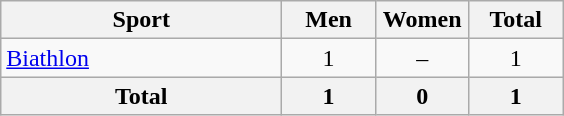<table class="wikitable sortable" style="text-align:center;">
<tr>
<th width=180>Sport</th>
<th width=55>Men</th>
<th width=55>Women</th>
<th width=55>Total</th>
</tr>
<tr>
<td align=left><a href='#'>Biathlon</a></td>
<td>1</td>
<td>–</td>
<td>1</td>
</tr>
<tr>
<th>Total</th>
<th>1</th>
<th>0</th>
<th>1</th>
</tr>
</table>
